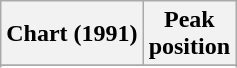<table class="wikitable sortable plainrowheaders">
<tr>
<th scope="col">Chart (1991)</th>
<th scope="col">Peak<br>position</th>
</tr>
<tr>
</tr>
<tr>
</tr>
<tr>
</tr>
<tr>
</tr>
<tr>
</tr>
</table>
